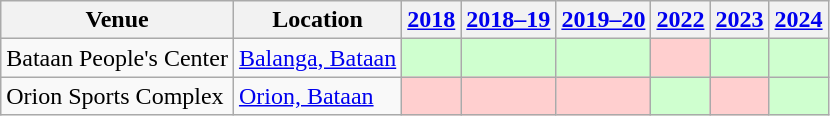<table class="wikitable sortable" style="text-align:center">
<tr>
<th>Venue</th>
<th>Location</th>
<th><a href='#'>2018</a></th>
<th><a href='#'>2018–19</a></th>
<th><a href='#'>2019–20</a></th>
<th><a href='#'>2022</a></th>
<th><a href='#'>2023</a></th>
<th><a href='#'>2024</a></th>
</tr>
<tr>
<td align=left>Bataan People's Center</td>
<td align=left><a href='#'>Balanga, Bataan</a></td>
<td bgcolor="CFFFCF"></td>
<td bgcolor="CFFFCF"></td>
<td bgcolor="CFFFCF"></td>
<td bgcolor="FFCFCF"></td>
<td bgcolor="CFFFCF"></td>
<td bgcolor="CFFFCF"></td>
</tr>
<tr>
<td align=left>Orion Sports Complex</td>
<td align=left><a href='#'>Orion, Bataan</a></td>
<td bgcolor="FFCFCF"></td>
<td bgcolor="FFCFCF"></td>
<td bgcolor="FFCFCF"></td>
<td bgcolor="CFFFCF"></td>
<td bgcolor="FFCFCF"></td>
<td bgcolor="CFFFCF"></td>
</tr>
</table>
